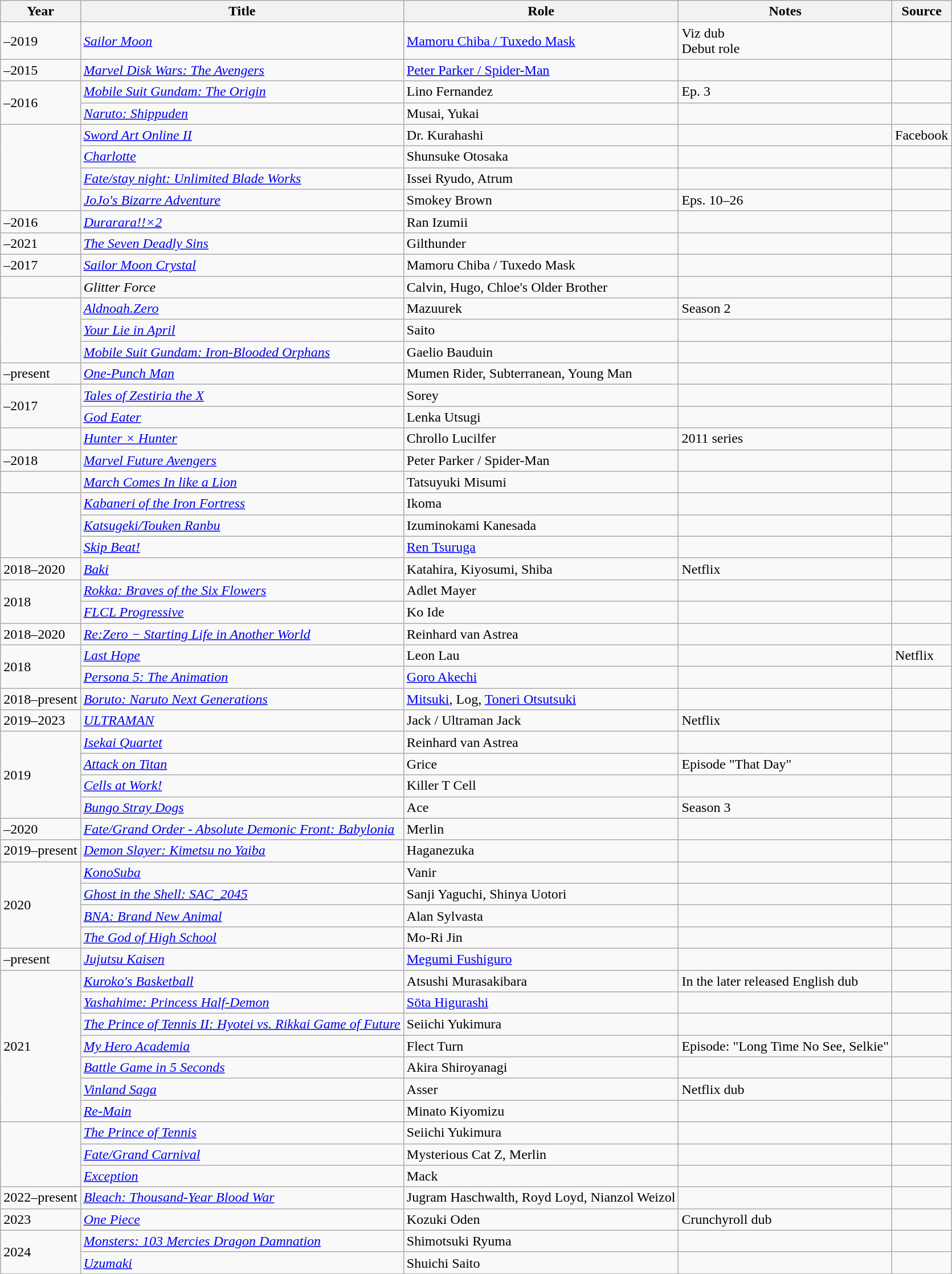<table class="wikitable sortable">
<tr>
<th>Year</th>
<th>Title</th>
<th>Role</th>
<th>Notes</th>
<th>Source</th>
</tr>
<tr>
<td>–2019</td>
<td><em><a href='#'>Sailor Moon</a></em></td>
<td><a href='#'>Mamoru Chiba / Tuxedo Mask</a></td>
<td>Viz dub<br>Debut role</td>
<td></td>
</tr>
<tr>
<td>–2015</td>
<td><em><a href='#'>Marvel Disk Wars: The Avengers</a></em></td>
<td><a href='#'>Peter Parker / Spider-Man</a></td>
<td></td>
<td></td>
</tr>
<tr>
<td rowspan="2">–2016</td>
<td><em><a href='#'>Mobile Suit Gundam: The Origin</a></em></td>
<td>Lino Fernandez</td>
<td>Ep. 3</td>
<td></td>
</tr>
<tr>
<td><em><a href='#'>Naruto: Shippuden</a></em></td>
<td>Musai, Yukai</td>
<td></td>
<td></td>
</tr>
<tr>
<td rowspan="4"></td>
<td><em><a href='#'>Sword Art Online II</a></em></td>
<td>Dr. Kurahashi</td>
<td></td>
<td>Facebook</td>
</tr>
<tr>
<td><a href='#'><em>Charlotte</em></a></td>
<td>Shunsuke Otosaka</td>
<td></td>
<td></td>
</tr>
<tr>
<td><em><a href='#'>Fate/stay night: Unlimited Blade Works</a></em></td>
<td>Issei Ryudo, Atrum</td>
<td></td>
<td></td>
</tr>
<tr>
<td><em><a href='#'>JoJo's Bizarre Adventure</a></em></td>
<td>Smokey Brown</td>
<td>Eps. 10–26</td>
<td></td>
</tr>
<tr>
<td>–2016</td>
<td><em><a href='#'>Durarara!!×2</a></em></td>
<td>Ran Izumii</td>
<td></td>
<td></td>
</tr>
<tr>
<td>–2021</td>
<td><em><a href='#'>The Seven Deadly Sins</a></em></td>
<td>Gilthunder</td>
<td></td>
<td></td>
</tr>
<tr>
<td>–2017</td>
<td><em><a href='#'>Sailor Moon Crystal</a></em></td>
<td>Mamoru Chiba / Tuxedo Mask</td>
<td></td>
<td></td>
</tr>
<tr>
<td></td>
<td><em>Glitter Force</em></td>
<td>Calvin, Hugo, Chloe's Older Brother</td>
<td></td>
<td></td>
</tr>
<tr>
<td rowspan="3"></td>
<td><em><a href='#'>Aldnoah.Zero</a></em></td>
<td>Mazuurek</td>
<td>Season 2</td>
<td></td>
</tr>
<tr>
<td><em><a href='#'>Your Lie in April</a></em></td>
<td>Saito</td>
<td></td>
<td></td>
</tr>
<tr>
<td><em><a href='#'>Mobile Suit Gundam: Iron-Blooded Orphans</a></em></td>
<td>Gaelio Bauduin</td>
<td></td>
<td></td>
</tr>
<tr>
<td>–present</td>
<td><em><a href='#'>One-Punch Man</a></em></td>
<td>Mumen Rider, Subterranean, Young Man</td>
<td></td>
<td></td>
</tr>
<tr>
<td rowspan="2">–2017</td>
<td><em><a href='#'>Tales of Zestiria the X</a></em></td>
<td>Sorey</td>
<td></td>
<td></td>
</tr>
<tr>
<td><em><a href='#'>God Eater</a></em></td>
<td>Lenka Utsugi</td>
<td></td>
<td></td>
</tr>
<tr>
<td></td>
<td><em><a href='#'>Hunter × Hunter</a></em></td>
<td>Chrollo Lucilfer</td>
<td>2011 series</td>
<td></td>
</tr>
<tr>
<td>–2018</td>
<td><em><a href='#'>Marvel Future Avengers</a></em></td>
<td>Peter Parker / Spider-Man</td>
<td></td>
<td></td>
</tr>
<tr>
<td></td>
<td><em><a href='#'>March Comes In like a Lion</a></em></td>
<td>Tatsuyuki Misumi</td>
<td></td>
<td></td>
</tr>
<tr>
<td rowspan="3"></td>
<td><em><a href='#'>Kabaneri of the Iron Fortress</a></em></td>
<td>Ikoma</td>
<td></td>
<td></td>
</tr>
<tr>
<td><em><a href='#'>Katsugeki/Touken Ranbu</a></em></td>
<td>Izuminokami Kanesada</td>
<td></td>
<td></td>
</tr>
<tr>
<td><em><a href='#'>Skip Beat!</a></em></td>
<td><a href='#'>Ren Tsuruga</a></td>
<td></td>
<td></td>
</tr>
<tr>
<td>2018–2020</td>
<td><em><a href='#'>Baki</a></em></td>
<td>Katahira, Kiyosumi, Shiba</td>
<td>Netflix </td>
<td></td>
</tr>
<tr>
<td rowspan="2">2018</td>
<td><em><a href='#'>Rokka: Braves of the Six Flowers</a></em></td>
<td>Adlet Mayer</td>
<td></td>
<td></td>
</tr>
<tr>
<td><em><a href='#'>FLCL Progressive</a></em></td>
<td>Ko Ide</td>
<td></td>
<td></td>
</tr>
<tr>
<td>2018–2020</td>
<td><em><a href='#'>Re:Zero − Starting Life in Another World</a></em></td>
<td>Reinhard van Astrea</td>
<td></td>
<td></td>
</tr>
<tr>
<td rowspan="2">2018</td>
<td><em><a href='#'>Last Hope</a></em></td>
<td>Leon Lau</td>
<td></td>
<td>Netflix</td>
</tr>
<tr>
<td><em><a href='#'>Persona 5: The Animation</a></em></td>
<td><a href='#'>Goro Akechi</a></td>
<td></td>
<td></td>
</tr>
<tr>
<td>2018–present</td>
<td><em><a href='#'>Boruto: Naruto Next Generations</a></em></td>
<td><a href='#'>Mitsuki</a>, Log, <a href='#'>Toneri Otsutsuki</a></td>
<td></td>
<td></td>
</tr>
<tr>
<td>2019–2023</td>
<td><em><a href='#'>ULTRAMAN</a></em></td>
<td>Jack / Ultraman Jack</td>
<td>Netflix</td>
<td></td>
</tr>
<tr>
<td rowspan="4">2019</td>
<td><em><a href='#'>Isekai Quartet</a></em></td>
<td>Reinhard van Astrea</td>
<td></td>
<td></td>
</tr>
<tr>
<td><em><a href='#'>Attack on Titan</a></em></td>
<td>Grice</td>
<td>Episode "That Day"</td>
<td></td>
</tr>
<tr>
<td><em><a href='#'>Cells at Work!</a></em></td>
<td>Killer T Cell</td>
<td></td>
<td></td>
</tr>
<tr>
<td><em><a href='#'>Bungo Stray Dogs</a></em></td>
<td>Ace</td>
<td>Season 3</td>
<td></td>
</tr>
<tr>
<td>–2020</td>
<td><em><a href='#'>Fate/Grand Order - Absolute Demonic Front: Babylonia</a></em></td>
<td>Merlin</td>
<td></td>
<td></td>
</tr>
<tr>
<td>2019–present</td>
<td><em><a href='#'>Demon Slayer: Kimetsu no Yaiba</a></em></td>
<td>Haganezuka</td>
<td></td>
<td></td>
</tr>
<tr>
<td rowspan="4">2020</td>
<td><em><a href='#'>KonoSuba</a></em></td>
<td>Vanir</td>
<td></td>
<td></td>
</tr>
<tr>
<td><em><a href='#'>Ghost in the Shell: SAC_2045</a></em></td>
<td>Sanji Yaguchi, Shinya Uotori</td>
<td></td>
<td></td>
</tr>
<tr>
<td><em><a href='#'>BNA: Brand New Animal</a></em></td>
<td>Alan Sylvasta</td>
<td></td>
<td></td>
</tr>
<tr>
<td><em><a href='#'>The God of High School</a></em></td>
<td>Mo-Ri Jin</td>
<td></td>
<td></td>
</tr>
<tr>
<td>–present</td>
<td><em><a href='#'>Jujutsu Kaisen</a></em></td>
<td><a href='#'>Megumi Fushiguro</a></td>
<td></td>
<td></td>
</tr>
<tr>
<td rowspan="7">2021</td>
<td><em><a href='#'>Kuroko's Basketball</a></em></td>
<td>Atsushi Murasakibara</td>
<td>In the later released English dub</td>
<td></td>
</tr>
<tr>
<td><em><a href='#'>Yashahime: Princess Half-Demon</a></em></td>
<td><a href='#'>Sōta Higurashi</a></td>
<td></td>
<td></td>
</tr>
<tr>
<td><em><a href='#'>The Prince of Tennis II: Hyotei vs. Rikkai Game of Future</a></em></td>
<td>Seiichi Yukimura</td>
<td></td>
<td></td>
</tr>
<tr>
<td><em><a href='#'>My Hero Academia</a></em></td>
<td>Flect Turn</td>
<td>Episode: "Long Time No See, Selkie"</td>
<td></td>
</tr>
<tr>
<td><em><a href='#'>Battle Game in 5 Seconds</a></em></td>
<td>Akira Shiroyanagi</td>
<td></td>
<td></td>
</tr>
<tr>
<td><em><a href='#'>Vinland Saga</a></em></td>
<td>Asser</td>
<td>Netflix dub</td>
<td></td>
</tr>
<tr>
<td><em><a href='#'>Re-Main</a></em></td>
<td>Minato Kiyomizu</td>
<td></td>
<td></td>
</tr>
<tr>
<td rowspan="3"></td>
<td><em><a href='#'>The Prince of Tennis</a></em></td>
<td>Seiichi Yukimura</td>
<td></td>
<td></td>
</tr>
<tr>
<td><em><a href='#'>Fate/Grand Carnival</a></em></td>
<td>Mysterious Cat Z, Merlin</td>
<td></td>
<td></td>
</tr>
<tr>
<td><em><a href='#'>Exception</a></em></td>
<td>Mack</td>
<td></td>
<td></td>
</tr>
<tr>
<td>2022–present</td>
<td><em><a href='#'>Bleach: Thousand-Year Blood War</a></em></td>
<td>Jugram Haschwalth, Royd Loyd, Nianzol Weizol</td>
<td></td>
<td></td>
</tr>
<tr>
<td>2023</td>
<td><em><a href='#'>One Piece</a></em></td>
<td>Kozuki Oden</td>
<td>Crunchyroll dub</td>
<td></td>
</tr>
<tr>
<td rowspan="2">2024</td>
<td><em><a href='#'>Monsters: 103 Mercies Dragon Damnation</a></em></td>
<td>Shimotsuki Ryuma</td>
<td></td>
<td></td>
</tr>
<tr>
<td><em><a href='#'>Uzumaki</a></em></td>
<td>Shuichi Saito</td>
<td></td>
<td></td>
</tr>
</table>
